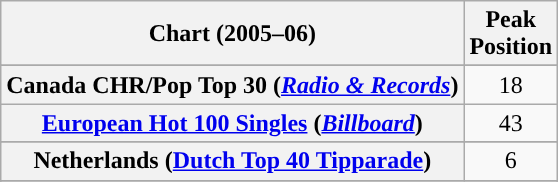<table class="wikitable sortable plainrowheaders" style="text-align:center">
<tr>
<th>Chart (2005–06)</th>
<th>Peak<br>Position</th>
</tr>
<tr>
</tr>
<tr>
</tr>
<tr>
</tr>
<tr>
</tr>
<tr>
<th scope="row">Canada CHR/Pop Top 30 (<em><a href='#'>Radio & Records</a></em>)</th>
<td align="center">18</td>
</tr>
<tr>
<th scope="row"><a href='#'>European Hot 100 Singles</a> (<em><a href='#'>Billboard</a></em>)</th>
<td style="text-align:center;">43</td>
</tr>
<tr>
</tr>
<tr>
</tr>
<tr>
</tr>
<tr>
<th scope="row">Netherlands (<a href='#'>Dutch Top 40 Tipparade</a>)</th>
<td style="text-align:center;">6</td>
</tr>
<tr>
</tr>
<tr>
</tr>
<tr>
</tr>
<tr>
</tr>
<tr>
</tr>
<tr>
</tr>
<tr>
</tr>
<tr>
</tr>
<tr>
</tr>
<tr>
</tr>
<tr>
</tr>
</table>
